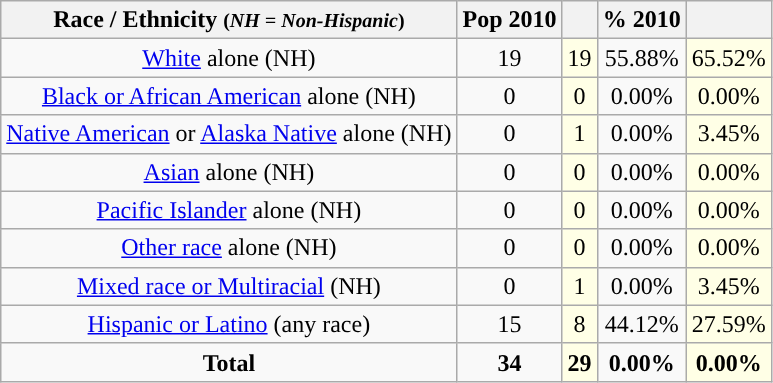<table class="wikitable" style="text-align:center;">
<tr>
<th>Race / Ethnicity <small>(<em>NH = Non-Hispanic</em>)</small></th>
<th>Pop 2010</th>
<th></th>
<th>% 2010</th>
<th></th>
</tr>
<tr>
<td><a href='#'>White</a> alone (NH)</td>
<td>19</td>
<td style='background: #ffffe6;'>19</td>
<td>55.88%</td>
<td style='background: #ffffe6;'>65.52%</td>
</tr>
<tr>
<td><a href='#'>Black or African American</a> alone (NH)</td>
<td>0</td>
<td style='background: #ffffe6;'>0</td>
<td>0.00%</td>
<td style='background: #ffffe6;'>0.00%</td>
</tr>
<tr>
<td><a href='#'>Native American</a> or <a href='#'>Alaska Native</a> alone (NH)</td>
<td>0</td>
<td style='background: #ffffe6;'>1</td>
<td>0.00%</td>
<td style='background: #ffffe6;'>3.45%</td>
</tr>
<tr>
<td><a href='#'>Asian</a> alone (NH)</td>
<td>0</td>
<td style='background: #ffffe6;'>0</td>
<td>0.00%</td>
<td style='background: #ffffe6;'>0.00%</td>
</tr>
<tr>
<td><a href='#'>Pacific Islander</a> alone (NH)</td>
<td>0</td>
<td style='background: #ffffe6;'>0</td>
<td>0.00%</td>
<td style='background: #ffffe6;'>0.00%</td>
</tr>
<tr>
<td><a href='#'>Other race</a> alone (NH)</td>
<td>0</td>
<td style='background: #ffffe6;'>0</td>
<td>0.00%</td>
<td style='background: #ffffe6;'>0.00%</td>
</tr>
<tr>
<td><a href='#'>Mixed race or Multiracial</a> (NH)</td>
<td>0</td>
<td style='background: #ffffe6;'>1</td>
<td>0.00%</td>
<td style='background: #ffffe6;'>3.45%</td>
</tr>
<tr>
<td><a href='#'>Hispanic or Latino</a> (any race)</td>
<td>15</td>
<td style='background: #ffffe6;'>8</td>
<td>44.12%</td>
<td style='background: #ffffe6;'>27.59%</td>
</tr>
<tr>
<td><strong>Total</strong></td>
<td><strong>34</strong></td>
<td style='background: #ffffe6;'><strong>29</strong></td>
<td><strong>0.00%</strong></td>
<td style='background: #ffffe6;'><strong>0.00%</strong></td>
</tr>
</table>
